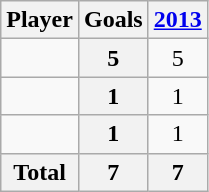<table class="wikitable sortable" style="text-align:center;">
<tr>
<th>Player</th>
<th>Goals</th>
<th><a href='#'>2013</a></th>
</tr>
<tr>
<td align="left"></td>
<th>5</th>
<td>5</td>
</tr>
<tr>
<td align="left"></td>
<th>1</th>
<td>1</td>
</tr>
<tr>
<td align="left"></td>
<th>1</th>
<td>1</td>
</tr>
<tr class="sortbottom">
<th>Total</th>
<th>7</th>
<th>7</th>
</tr>
</table>
